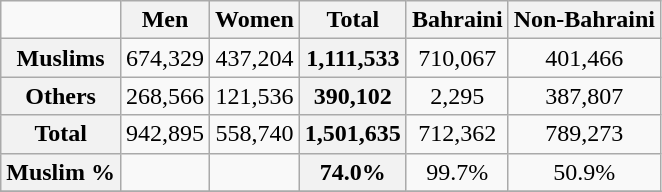<table class="wikitable">
<tr align="center">
<td></td>
<th>Men</th>
<th>Women</th>
<th>Total</th>
<th>Bahraini</th>
<th>Non-Bahraini</th>
</tr>
<tr align="center">
<th>Muslims</th>
<td>674,329</td>
<td>437,204</td>
<th>1,111,533</th>
<td>710,067</td>
<td>401,466</td>
</tr>
<tr align="center">
<th>Others</th>
<td>268,566</td>
<td>121,536</td>
<th>390,102</th>
<td>2,295</td>
<td>387,807</td>
</tr>
<tr align="center">
<th>Total</th>
<td>942,895</td>
<td>558,740</td>
<th>1,501,635</th>
<td>712,362</td>
<td>789,273</td>
</tr>
<tr align="center">
<th>Muslim %</th>
<td></td>
<td></td>
<th>74.0%</th>
<td>99.7%</td>
<td>50.9%</td>
</tr>
<tr>
</tr>
</table>
